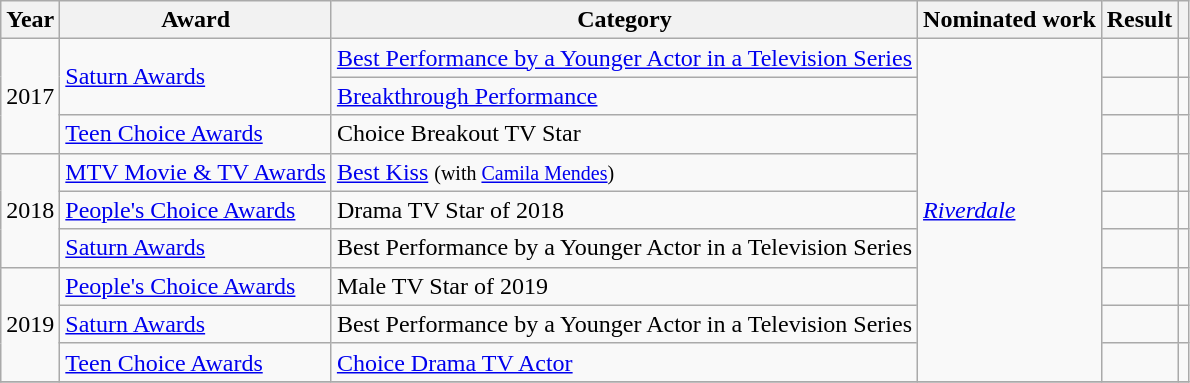<table class="wikitable sortable plainrowheaders">
<tr>
<th>Year</th>
<th>Award</th>
<th>Category</th>
<th>Nominated work</th>
<th>Result</th>
<th scope="col" class="unsortable"></th>
</tr>
<tr>
<td rowspan="3">2017</td>
<td rowspan="2"><a href='#'>Saturn Awards</a></td>
<td><a href='#'>Best Performance by a Younger Actor in a Television Series</a></td>
<td rowspan="9"><em><a href='#'>Riverdale</a></em></td>
<td></td>
<td style="text-align:center;"></td>
</tr>
<tr>
<td><a href='#'>Breakthrough Performance</a></td>
<td></td>
<td style="text-align:center;"></td>
</tr>
<tr>
<td><a href='#'>Teen Choice Awards</a></td>
<td>Choice Breakout TV Star</td>
<td></td>
<td style="text-align:center;"></td>
</tr>
<tr>
<td rowspan="3">2018</td>
<td><a href='#'>MTV Movie & TV Awards</a></td>
<td><a href='#'>Best Kiss</a> <small>(with <a href='#'>Camila Mendes</a>)</small></td>
<td></td>
<td style="text-align:center;"></td>
</tr>
<tr>
<td><a href='#'>People's Choice Awards</a></td>
<td>Drama TV Star of 2018</td>
<td></td>
<td style="text-align:center;"></td>
</tr>
<tr>
<td><a href='#'>Saturn Awards</a></td>
<td>Best Performance by a Younger Actor in a Television Series</td>
<td></td>
<td style="text-align:center;"></td>
</tr>
<tr>
<td rowspan="3">2019</td>
<td><a href='#'>People's Choice Awards</a></td>
<td>Male TV Star of 2019</td>
<td></td>
<td style="text-align:center;"></td>
</tr>
<tr>
<td><a href='#'>Saturn Awards</a></td>
<td>Best Performance by a Younger Actor in a Television Series</td>
<td></td>
<td style="text-align:center;"></td>
</tr>
<tr>
<td><a href='#'>Teen Choice Awards</a></td>
<td><a href='#'>Choice Drama TV Actor</a></td>
<td></td>
<td style="text-align:center;"></td>
</tr>
<tr>
</tr>
</table>
